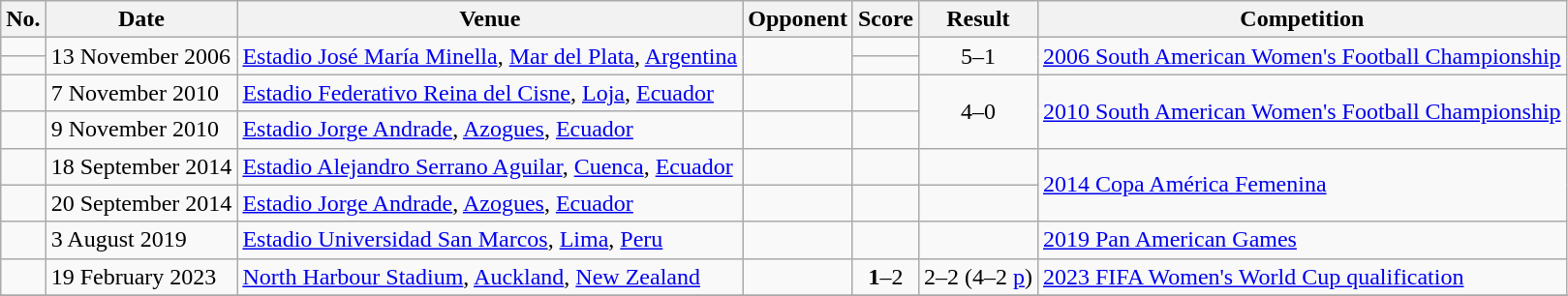<table class="wikitable">
<tr>
<th>No.</th>
<th>Date</th>
<th>Venue</th>
<th>Opponent</th>
<th>Score</th>
<th>Result</th>
<th>Competition</th>
</tr>
<tr>
<td></td>
<td rowspan=2>13 November 2006</td>
<td rowspan=2><a href='#'>Estadio José María Minella</a>, <a href='#'>Mar del Plata</a>, <a href='#'>Argentina</a></td>
<td rowspan=2></td>
<td></td>
<td rowspan=2 style="text-align:center;">5–1</td>
<td rowspan=2><a href='#'>2006 South American Women's Football Championship</a></td>
</tr>
<tr>
<td></td>
<td></td>
</tr>
<tr>
<td></td>
<td>7 November 2010</td>
<td><a href='#'>Estadio Federativo Reina del Cisne</a>, <a href='#'>Loja</a>, <a href='#'>Ecuador</a></td>
<td></td>
<td></td>
<td rowspan=2 style="text-align:center;">4–0</td>
<td rowspan=2><a href='#'>2010 South American Women's Football Championship</a></td>
</tr>
<tr>
<td></td>
<td>9 November 2010</td>
<td><a href='#'>Estadio Jorge Andrade</a>, <a href='#'>Azogues</a>, <a href='#'>Ecuador</a></td>
<td></td>
<td></td>
</tr>
<tr>
<td></td>
<td>18 September 2014</td>
<td><a href='#'>Estadio Alejandro Serrano Aguilar</a>, <a href='#'>Cuenca</a>, <a href='#'>Ecuador</a></td>
<td></td>
<td></td>
<td></td>
<td rowspan=2><a href='#'>2014 Copa América Femenina</a></td>
</tr>
<tr>
<td></td>
<td>20 September 2014</td>
<td><a href='#'>Estadio Jorge Andrade</a>, <a href='#'>Azogues</a>, <a href='#'>Ecuador</a></td>
<td></td>
<td></td>
<td></td>
</tr>
<tr>
<td></td>
<td>3 August 2019</td>
<td><a href='#'>Estadio Universidad San Marcos</a>, <a href='#'>Lima</a>, <a href='#'>Peru</a></td>
<td></td>
<td></td>
<td></td>
<td><a href='#'>2019 Pan American Games</a></td>
</tr>
<tr>
<td></td>
<td>19 February 2023</td>
<td><a href='#'>North Harbour Stadium</a>, <a href='#'>Auckland</a>, <a href='#'>New Zealand</a></td>
<td></td>
<td align=center><strong>1</strong>–2</td>
<td align=center>2–2  (4–2 <a href='#'>p</a>)</td>
<td><a href='#'>2023 FIFA Women's World Cup qualification</a></td>
</tr>
<tr>
</tr>
</table>
